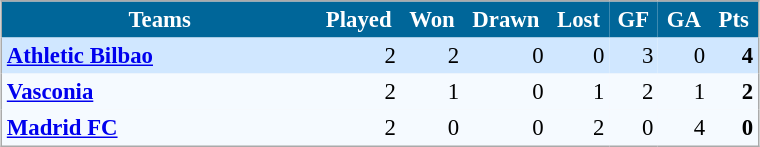<table align=center cellpadding="3" cellspacing="0" style="background: #f9f9f9; border: 1px #aaa solid; border-collapse: collapse; font-size: 95%;" width=40%>
<tr bgcolor=#006699 style="color:white;">
<th width=34%>Teams</th>
<th width=5%>Played</th>
<th width=5%>Won</th>
<th width=5%>Drawn</th>
<th width=5%>Lost</th>
<th width=5%>GF</th>
<th width=5%>GA</th>
<th width=5%>Pts</th>
</tr>
<tr align=right bgcolor=#D0E7FF>
<td align=left><strong><a href='#'>Athletic Bilbao</a></strong></td>
<td>2</td>
<td>2</td>
<td>0</td>
<td>0</td>
<td>3</td>
<td>0</td>
<td><strong>4</strong></td>
</tr>
<tr align=right bgcolor=#F5FAFF>
<td align=left><strong><a href='#'>Vasconia</a></strong></td>
<td>2</td>
<td>1</td>
<td>0</td>
<td>1</td>
<td>2</td>
<td>1</td>
<td><strong>2</strong></td>
</tr>
<tr align=right bgcolor=#F5FAFF>
<td align=left><strong><a href='#'>Madrid FC</a></strong></td>
<td>2</td>
<td>0</td>
<td>0</td>
<td>2</td>
<td>0</td>
<td>4</td>
<td><strong>0</strong></td>
</tr>
</table>
